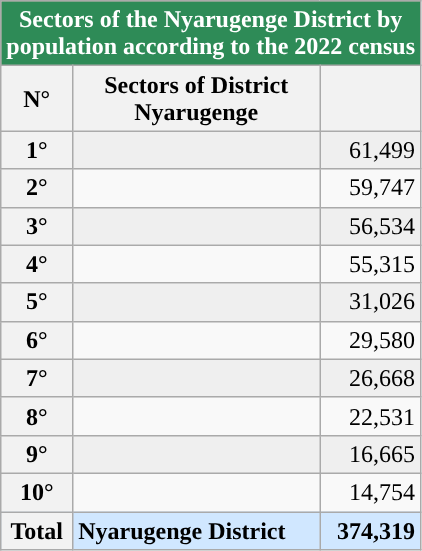<table class=wikitable style="margin: 1em 1em 0 0; border-collapse: collapse; font-size: 100%;" align="center">
<tr bgcolor="#35682D" style="color:black">
<th colspan="3" style="text-align:center; color:white; background:#2E8B57;">Sectors of the Nyarugenge District by <br>population according to the 2022 census</th>
</tr>
<tr>
<th>N°</th>
<th>Sectors of District <br> Nyarugenge</th>
<th></th>
</tr>
<tr align="center" style="background:#efefef; color:black">
<th><strong>1°</strong></th>
<td align="left"></td>
<td align="right">61,499</td>
</tr>
<tr align="center">
<th><strong>2°</strong></th>
<td align="left"></td>
<td align="right">59,747</td>
</tr>
<tr align="center" style="background:#efefef; color:black">
<th><strong>3°</strong></th>
<td align="left"></td>
<td align="right">56,534</td>
</tr>
<tr align="center">
<th><strong>4°</strong></th>
<td align="left"></td>
<td align="right">55,315</td>
</tr>
<tr align="center" style="background:#efefef; color:black">
<th><strong>5°</strong></th>
<td align="left"></td>
<td align="right">31,026</td>
</tr>
<tr align="center">
<th><strong>6°</strong></th>
<td align="left"></td>
<td align="right">29,580</td>
</tr>
<tr align="center" style="background:#efefef; color:black">
<th><strong>7°</strong></th>
<td align="left"></td>
<td align="right">26,668</td>
</tr>
<tr align="center">
<th><strong>8°</strong></th>
<td align="left"></td>
<td align="right">22,531</td>
</tr>
<tr align="center" style="background:#efefef; color:black">
<th><strong>9°</strong></th>
<td align="left"></td>
<td align="right">16,665</td>
</tr>
<tr align="center">
<th><strong>10°</strong></th>
<td align="left"></td>
<td align="right">14,754</td>
</tr>
<tr align="center" bgcolor=#D0E7FF>
<th><strong>Total</strong></th>
<td align="left"><strong>Nyarugenge District</strong></td>
<td align="right"><strong>374,319</strong></td>
</tr>
</table>
